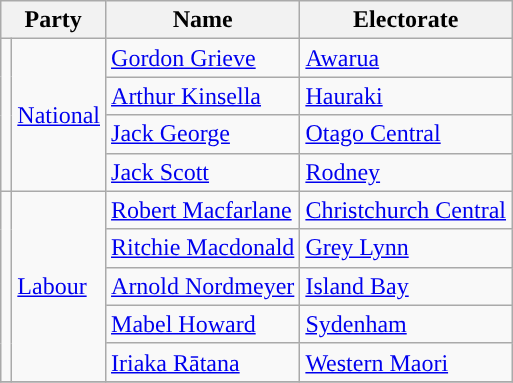<table class="wikitable">
<tr>
<th colspan=2>Party</th>
<th>Name</th>
<th>Electorate</th>
</tr>
<tr>
<td rowspan=4 style="background-color: "></td>
<td rowspan=4><a href='#'>National</a></td>
<td><a href='#'>Gordon Grieve</a></td>
<td><a href='#'>Awarua</a></td>
</tr>
<tr>
<td><a href='#'>Arthur Kinsella</a></td>
<td><a href='#'>Hauraki</a></td>
</tr>
<tr>
<td><a href='#'>Jack George</a></td>
<td><a href='#'>Otago Central</a></td>
</tr>
<tr>
<td><a href='#'>Jack Scott</a></td>
<td><a href='#'>Rodney</a></td>
</tr>
<tr>
<td rowspan=5 style="background-color: "></td>
<td rowspan=5><a href='#'>Labour</a></td>
<td><a href='#'>Robert Macfarlane</a></td>
<td><a href='#'>Christchurch Central</a></td>
</tr>
<tr>
<td><a href='#'>Ritchie Macdonald</a></td>
<td><a href='#'>Grey Lynn</a></td>
</tr>
<tr>
<td><a href='#'>Arnold Nordmeyer</a></td>
<td><a href='#'>Island Bay</a></td>
</tr>
<tr>
<td><a href='#'>Mabel Howard</a></td>
<td><a href='#'>Sydenham</a></td>
</tr>
<tr>
<td><a href='#'>Iriaka Rātana</a></td>
<td><a href='#'>Western Maori</a></td>
</tr>
<tr>
</tr>
</table>
